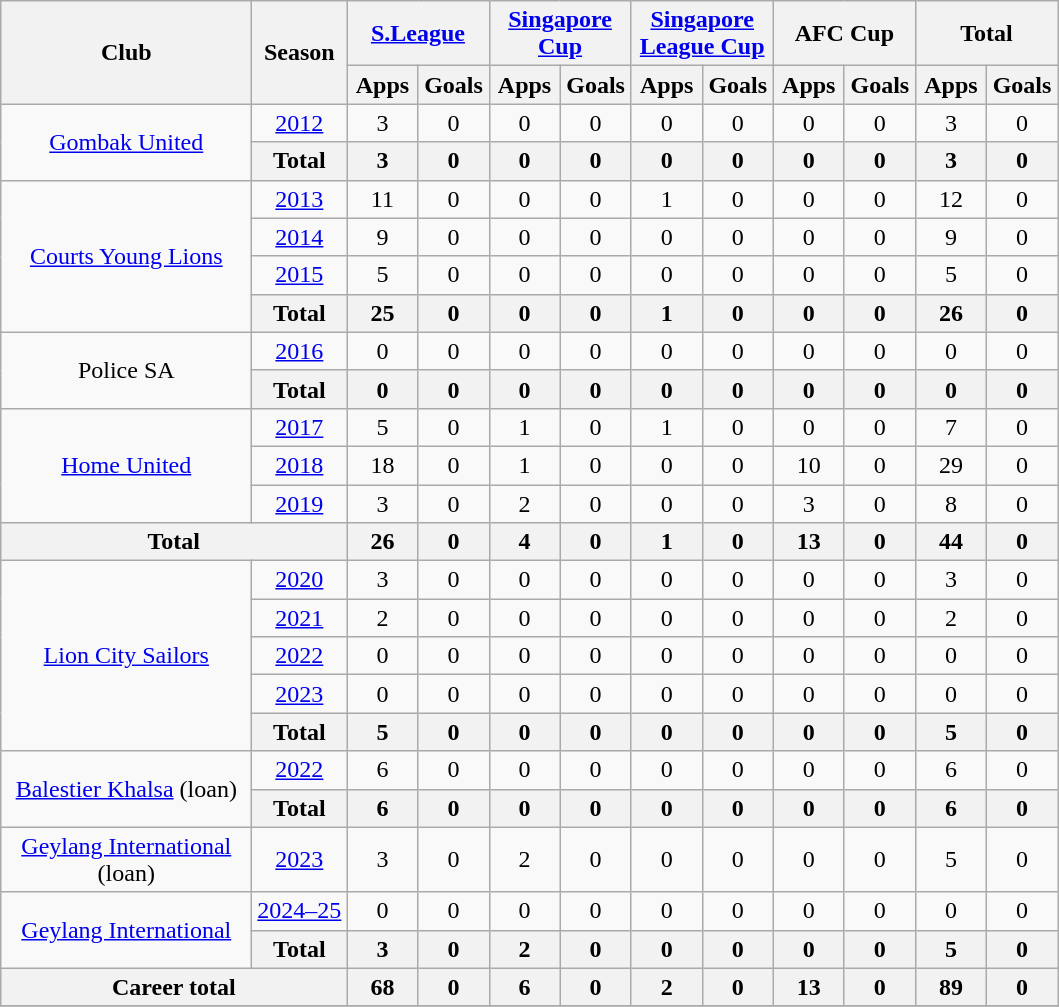<table class="wikitable" style="text-align:center">
<tr>
<th rowspan=2 width=160>Club</th>
<th rowspan=2>Season</th>
<th colspan=2><a href='#'>S.League</a></th>
<th colspan=2><a href='#'>Singapore Cup</a></th>
<th colspan=2><a href='#'>Singapore<br>League Cup</a></th>
<th colspan=2>AFC Cup</th>
<th colspan=2>Total</th>
</tr>
<tr>
<th width=40>Apps</th>
<th width=40>Goals</th>
<th width=40>Apps</th>
<th width=40>Goals</th>
<th width=40>Apps</th>
<th width=40>Goals</th>
<th width=40>Apps</th>
<th width=40>Goals</th>
<th width=40>Apps</th>
<th width=40>Goals</th>
</tr>
<tr>
<td rowspan="2"><a href='#'>Gombak United</a></td>
<td><a href='#'>2012</a></td>
<td>3</td>
<td>0</td>
<td>0</td>
<td>0</td>
<td>0</td>
<td>0</td>
<td>0</td>
<td>0</td>
<td>3</td>
<td>0</td>
</tr>
<tr>
<th>Total</th>
<th>3</th>
<th>0</th>
<th>0</th>
<th>0</th>
<th>0</th>
<th>0</th>
<th>0</th>
<th>0</th>
<th>3</th>
<th>0</th>
</tr>
<tr>
<td rowspan=4><a href='#'>Courts Young Lions</a></td>
<td><a href='#'>2013</a></td>
<td>11</td>
<td>0</td>
<td>0</td>
<td>0</td>
<td>1</td>
<td>0</td>
<td>0</td>
<td>0</td>
<td>12</td>
<td>0</td>
</tr>
<tr>
<td><a href='#'>2014</a></td>
<td>9</td>
<td>0</td>
<td>0</td>
<td>0</td>
<td>0</td>
<td>0</td>
<td>0</td>
<td>0</td>
<td>9</td>
<td>0</td>
</tr>
<tr>
<td><a href='#'>2015</a></td>
<td>5</td>
<td>0</td>
<td>0</td>
<td>0</td>
<td>0</td>
<td>0</td>
<td>0</td>
<td>0</td>
<td>5</td>
<td>0</td>
</tr>
<tr>
<th>Total</th>
<th>25</th>
<th>0</th>
<th>0</th>
<th>0</th>
<th>1</th>
<th>0</th>
<th>0</th>
<th>0</th>
<th>26</th>
<th>0</th>
</tr>
<tr>
<td rowspan="2">Police SA</td>
<td><a href='#'>2016</a></td>
<td>0</td>
<td>0</td>
<td>0</td>
<td>0</td>
<td>0</td>
<td>0</td>
<td>0</td>
<td>0</td>
<td>0</td>
<td>0</td>
</tr>
<tr>
<th>Total</th>
<th>0</th>
<th>0</th>
<th>0</th>
<th>0</th>
<th>0</th>
<th>0</th>
<th>0</th>
<th>0</th>
<th>0</th>
<th>0</th>
</tr>
<tr>
<td rowspan=3><a href='#'>Home United</a></td>
<td><a href='#'>2017</a></td>
<td>5</td>
<td>0</td>
<td>1</td>
<td>0</td>
<td>1</td>
<td>0</td>
<td>0</td>
<td>0</td>
<td>7</td>
<td>0</td>
</tr>
<tr>
<td><a href='#'>2018</a></td>
<td>18</td>
<td>0</td>
<td>1</td>
<td>0</td>
<td>0</td>
<td>0</td>
<td>10</td>
<td>0</td>
<td>29</td>
<td>0</td>
</tr>
<tr>
<td><a href='#'>2019</a></td>
<td>3</td>
<td>0</td>
<td>2</td>
<td>0</td>
<td>0</td>
<td>0</td>
<td>3</td>
<td>0</td>
<td>8</td>
<td>0</td>
</tr>
<tr>
<th colspan=2>Total</th>
<th>26</th>
<th>0</th>
<th>4</th>
<th>0</th>
<th>1</th>
<th>0</th>
<th>13</th>
<th>0</th>
<th>44</th>
<th>0</th>
</tr>
<tr>
<td rowspan="5"><a href='#'>Lion City Sailors</a></td>
<td><a href='#'>2020</a></td>
<td>3</td>
<td>0</td>
<td>0</td>
<td>0</td>
<td>0</td>
<td>0</td>
<td>0</td>
<td>0</td>
<td>3</td>
<td>0</td>
</tr>
<tr>
<td><a href='#'>2021</a></td>
<td>2</td>
<td>0</td>
<td>0</td>
<td>0</td>
<td>0</td>
<td>0</td>
<td>0</td>
<td>0</td>
<td>2</td>
<td>0</td>
</tr>
<tr>
<td><a href='#'>2022</a></td>
<td>0</td>
<td>0</td>
<td>0</td>
<td>0</td>
<td>0</td>
<td>0</td>
<td>0</td>
<td>0</td>
<td>0</td>
<td>0</td>
</tr>
<tr>
<td><a href='#'>2023</a></td>
<td>0</td>
<td>0</td>
<td>0</td>
<td>0</td>
<td>0</td>
<td>0</td>
<td>0</td>
<td>0</td>
<td>0</td>
<td>0</td>
</tr>
<tr>
<th>Total</th>
<th>5</th>
<th>0</th>
<th>0</th>
<th>0</th>
<th>0</th>
<th>0</th>
<th>0</th>
<th>0</th>
<th>5</th>
<th>0</th>
</tr>
<tr>
<td rowspan="2"><a href='#'>Balestier Khalsa</a> (loan)</td>
<td><a href='#'>2022</a></td>
<td>6</td>
<td>0</td>
<td>0</td>
<td>0</td>
<td>0</td>
<td>0</td>
<td>0</td>
<td>0</td>
<td>6</td>
<td>0</td>
</tr>
<tr>
<th>Total</th>
<th>6</th>
<th>0</th>
<th>0</th>
<th>0</th>
<th>0</th>
<th>0</th>
<th>0</th>
<th>0</th>
<th>6</th>
<th>0</th>
</tr>
<tr>
<td rowspan="1"><a href='#'>Geylang International</a> (loan)</td>
<td><a href='#'>2023</a></td>
<td>3</td>
<td>0</td>
<td>2</td>
<td>0</td>
<td>0</td>
<td>0</td>
<td>0</td>
<td>0</td>
<td>5</td>
<td>0</td>
</tr>
<tr>
<td rowspan="2"><a href='#'>Geylang International</a></td>
<td><a href='#'>2024–25</a></td>
<td>0</td>
<td>0</td>
<td>0</td>
<td>0</td>
<td>0</td>
<td>0</td>
<td>0</td>
<td>0</td>
<td>0</td>
<td>0</td>
</tr>
<tr>
<th>Total</th>
<th>3</th>
<th>0</th>
<th>2</th>
<th>0</th>
<th>0</th>
<th>0</th>
<th>0</th>
<th>0</th>
<th>5</th>
<th>0</th>
</tr>
<tr>
<th colspan=2>Career total</th>
<th>68</th>
<th>0</th>
<th>6</th>
<th>0</th>
<th>2</th>
<th>0</th>
<th>13</th>
<th>0</th>
<th>89</th>
<th>0</th>
</tr>
<tr>
</tr>
</table>
